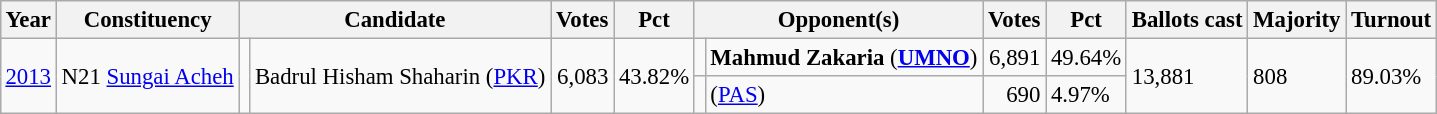<table class="wikitable" style="margin:0.5em ; font-size:95%">
<tr>
<th>Year</th>
<th>Constituency</th>
<th colspan=2>Candidate</th>
<th>Votes</th>
<th>Pct</th>
<th colspan=2>Opponent(s)</th>
<th>Votes</th>
<th>Pct</th>
<th>Ballots cast</th>
<th>Majority</th>
<th>Turnout</th>
</tr>
<tr>
<td rowspan=2><a href='#'>2013</a></td>
<td rowspan=2>N21 <a href='#'>Sungai Acheh</a></td>
<td rowspan=2 ></td>
<td rowspan=2>Badrul Hisham Shaharin (<a href='#'>PKR</a>)</td>
<td rowspan=2 align="right">6,083</td>
<td rowspan=2>43.82%</td>
<td></td>
<td><strong>Mahmud Zakaria</strong> (<a href='#'><strong>UMNO</strong></a>)</td>
<td align="right">6,891</td>
<td>49.64%</td>
<td rowspan=2>13,881</td>
<td rowspan=2>808</td>
<td rowspan=2>89.03%</td>
</tr>
<tr>
<td></td>
<td> (<a href='#'>PAS</a>)</td>
<td align="right">690</td>
<td>4.97%</td>
</tr>
</table>
